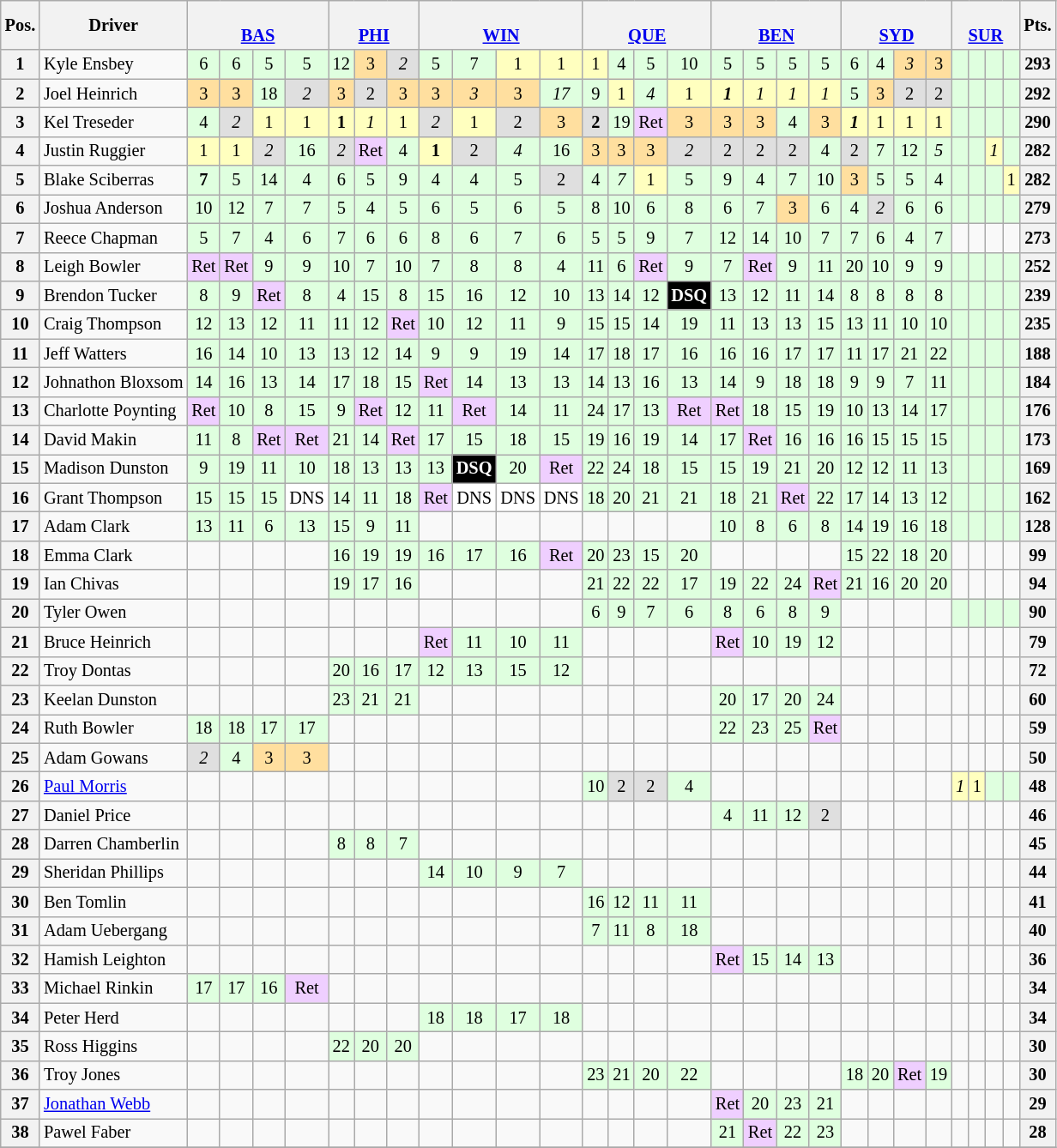<table class="wikitable" style="font-size: 85%; text-align: center;">
<tr>
<th>Pos.</th>
<th>Driver</th>
<th colspan="4"><br><a href='#'>BAS</a></th>
<th colspan="3"><br><a href='#'>PHI</a></th>
<th colspan="4"><br><a href='#'>WIN</a></th>
<th colspan="4"><br><a href='#'>QUE</a></th>
<th colspan="4"><br><a href='#'>BEN</a></th>
<th colspan="4"><br><a href='#'>SYD</a></th>
<th colspan="4"><br><a href='#'>SUR</a></th>
<th>Pts.</th>
</tr>
<tr>
<th>1</th>
<td align="left"> Kyle Ensbey</td>
<td style="background:#dfffdf;">6</td>
<td style="background:#dfffdf;">6</td>
<td style="background:#dfffdf;">5</td>
<td style="background:#dfffdf;">5</td>
<td style="background:#dfffdf;">12</td>
<td style="background:#ffdf9f;">3</td>
<td style="background:#dfdfdf;"><em>2</em></td>
<td style="background:#dfffdf;">5</td>
<td style="background:#dfffdf;">7</td>
<td style="background:#ffffbf;">1</td>
<td style="background:#ffffbf;">1</td>
<td style="background:#ffffbf;">1</td>
<td style="background:#dfffdf;">4</td>
<td style="background:#dfffdf;">5</td>
<td style="background:#dfffdf;">10</td>
<td style="background:#dfffdf;">5</td>
<td style="background:#dfffdf;">5</td>
<td style="background:#dfffdf;">5</td>
<td style="background:#dfffdf;">5</td>
<td style="background:#dfffdf;">6</td>
<td style="background:#dfffdf;">4</td>
<td style="background:#ffdf9f;"><em>3</em></td>
<td style="background:#ffdf9f;">3</td>
<td style="background:#dfffdf;"></td>
<td style="background:#dfffdf;"></td>
<td style="background:#dfffdf;"></td>
<td style="background:#dfffdf;"></td>
<th>293</th>
</tr>
<tr>
<th>2</th>
<td align="left"> Joel Heinrich</td>
<td style="background:#ffdf9f;">3</td>
<td style="background:#ffdf9f;">3</td>
<td style="background:#dfffdf;">18</td>
<td style="background:#dfdfdf;"><em>2</em></td>
<td style="background:#ffdf9f;">3</td>
<td style="background:#dfdfdf;">2</td>
<td style="background:#ffdf9f;">3</td>
<td style="background:#ffdf9f;">3</td>
<td style="background:#ffdf9f;"><em>3</em></td>
<td style="background:#ffdf9f;">3</td>
<td style="background:#dfffdf;"><em>17</em></td>
<td style="background:#dfffdf;">9</td>
<td style="background:#ffffbf;">1</td>
<td style="background:#dfffdf;"><em>4</em></td>
<td style="background:#ffffbf;">1</td>
<td style="background:#ffffbf;"><strong><em>1</em></strong></td>
<td style="background:#ffffbf;"><em>1</em></td>
<td style="background:#ffffbf;"><em>1</em></td>
<td style="background:#ffffbf;"><em>1</em></td>
<td style="background:#dfffdf;">5</td>
<td style="background:#ffdf9f;">3</td>
<td style="background:#dfdfdf;">2</td>
<td style="background:#dfdfdf;">2</td>
<td style="background:#dfffdf;"></td>
<td style="background:#dfffdf;"></td>
<td style="background:#dfffdf;"></td>
<td style="background:#dfffdf;"></td>
<th>292</th>
</tr>
<tr>
<th>3</th>
<td align="left"> Kel Treseder</td>
<td style="background:#dfffdf;">4</td>
<td style="background:#dfdfdf;"><em>2</em></td>
<td style="background:#ffffbf;">1</td>
<td style="background:#ffffbf;">1</td>
<td style="background:#ffffbf;"><strong>1</strong></td>
<td style="background:#ffffbf;"><em>1</em></td>
<td style="background:#ffffbf;">1</td>
<td style="background:#dfdfdf;"><em>2</em></td>
<td style="background:#ffffbf;">1</td>
<td style="background:#dfdfdf;">2</td>
<td style="background:#ffdf9f;">3</td>
<td style="background:#dfdfdf;"><strong>2</strong></td>
<td style="background:#dfffdf;">19</td>
<td style="background:#efcfff;">Ret</td>
<td style="background:#ffdf9f;">3</td>
<td style="background:#ffdf9f;">3</td>
<td style="background:#ffdf9f;">3</td>
<td style="background:#dfffdf;">4</td>
<td style="background:#ffdf9f;">3</td>
<td style="background:#ffffbf;"><strong><em>1</em></strong></td>
<td style="background:#ffffbf;">1</td>
<td style="background:#ffffbf;">1</td>
<td style="background:#ffffbf;">1</td>
<td style="background:#dfffdf;"><strong> </strong></td>
<td style="background:#dfffdf;"></td>
<td style="background:#dfffdf;"></td>
<td style="background:#dfffdf;"></td>
<th>290</th>
</tr>
<tr>
<th>4</th>
<td align="left"> Justin Ruggier</td>
<td style="background:#ffffbf;">1</td>
<td style="background:#ffffbf;">1</td>
<td style="background:#dfdfdf;"><em>2</em></td>
<td style="background:#dfffdf;">16</td>
<td style="background:#dfdfdf;"><em>2</em></td>
<td style="background:#efcfff;">Ret</td>
<td style="background:#dfffdf;">4</td>
<td style="background:#ffffbf;"><strong>1</strong></td>
<td style="background:#dfdfdf;">2</td>
<td style="background:#dfffdf;"><em>4</em></td>
<td style="background:#dfffdf;">16</td>
<td style="background:#ffdf9f;">3</td>
<td style="background:#ffdf9f;">3</td>
<td style="background:#ffdf9f;">3</td>
<td style="background:#dfdfdf;"><em>2</em></td>
<td style="background:#dfdfdf;">2</td>
<td style="background:#dfdfdf;">2</td>
<td style="background:#dfdfdf;">2</td>
<td style="background:#dfffdf;">4</td>
<td style="background:#dfdfdf;">2</td>
<td style="background:#dfffdf;">7</td>
<td style="background:#dfffdf;">12</td>
<td style="background:#dfffdf;"><em>5</em></td>
<td style="background:#dfffdf;"></td>
<td style="background:#dfffdf;"></td>
<td style="background:#ffffbf;"><em>1</em></td>
<td style="background:#dfffdf;"><em> </em></td>
<th>282</th>
</tr>
<tr>
<th>5</th>
<td align="left"> Blake Sciberras</td>
<td style="background:#dfffdf;"><strong>7</strong></td>
<td style="background:#dfffdf;">5</td>
<td style="background:#dfffdf;">14</td>
<td style="background:#dfffdf;">4</td>
<td style="background:#dfffdf;">6</td>
<td style="background:#dfffdf;">5</td>
<td style="background:#dfffdf;">9</td>
<td style="background:#dfffdf;">4</td>
<td style="background:#dfffdf;">4</td>
<td style="background:#dfffdf;">5</td>
<td style="background:#dfdfdf;">2</td>
<td style="background:#dfffdf;">4</td>
<td style="background:#dfffdf;"><em>7</em></td>
<td style="background:#ffffbf;">1</td>
<td style="background:#dfffdf;">5</td>
<td style="background:#dfffdf;">9</td>
<td style="background:#dfffdf;">4</td>
<td style="background:#dfffdf;">7</td>
<td style="background:#dfffdf;">10</td>
<td style="background:#ffdf9f;">3</td>
<td style="background:#dfffdf;">5</td>
<td style="background:#dfffdf;">5</td>
<td style="background:#dfffdf;">4</td>
<td style="background:#dfffdf;"></td>
<td style="background:#dfffdf;"></td>
<td style="background:#dfffdf;"></td>
<td style="background:#ffffbf;">1</td>
<th>282</th>
</tr>
<tr>
<th>6</th>
<td align="left"> Joshua Anderson</td>
<td style="background:#dfffdf;">10</td>
<td style="background:#dfffdf;">12</td>
<td style="background:#dfffdf;">7</td>
<td style="background:#dfffdf;">7</td>
<td style="background:#dfffdf;">5</td>
<td style="background:#dfffdf;">4</td>
<td style="background:#dfffdf;">5</td>
<td style="background:#dfffdf;">6</td>
<td style="background:#dfffdf;">5</td>
<td style="background:#dfffdf;">6</td>
<td style="background:#dfffdf;">5</td>
<td style="background:#dfffdf;">8</td>
<td style="background:#dfffdf;">10</td>
<td style="background:#dfffdf;">6</td>
<td style="background:#dfffdf;">8</td>
<td style="background:#dfffdf;">6</td>
<td style="background:#dfffdf;">7</td>
<td style="background:#ffdf9f;">3</td>
<td style="background:#dfffdf;">6</td>
<td style="background:#dfffdf;">4</td>
<td style="background:#dfdfdf;"><em>2</em></td>
<td style="background:#dfffdf;">6</td>
<td style="background:#dfffdf;">6</td>
<td style="background:#dfffdf;"></td>
<td style="background:#dfffdf;"></td>
<td style="background:#dfffdf;"></td>
<td style="background:#dfffdf;"></td>
<th>279</th>
</tr>
<tr>
<th>7</th>
<td align="left"> Reece Chapman</td>
<td style="background:#dfffdf;">5</td>
<td style="background:#dfffdf;">7</td>
<td style="background:#dfffdf;">4</td>
<td style="background:#dfffdf;">6</td>
<td style="background:#dfffdf;">7</td>
<td style="background:#dfffdf;">6</td>
<td style="background:#dfffdf;">6</td>
<td style="background:#dfffdf;">8</td>
<td style="background:#dfffdf;">6</td>
<td style="background:#dfffdf;">7</td>
<td style="background:#dfffdf;">6</td>
<td style="background:#dfffdf;">5</td>
<td style="background:#dfffdf;">5</td>
<td style="background:#dfffdf;">9</td>
<td style="background:#dfffdf;">7</td>
<td style="background:#dfffdf;">12</td>
<td style="background:#dfffdf;">14</td>
<td style="background:#dfffdf;">10</td>
<td style="background:#dfffdf;">7</td>
<td style="background:#dfffdf;">7</td>
<td style="background:#dfffdf;">6</td>
<td style="background:#dfffdf;">4</td>
<td style="background:#dfffdf;">7</td>
<td></td>
<td></td>
<td></td>
<td></td>
<th>273</th>
</tr>
<tr>
<th>8</th>
<td align="left"> Leigh Bowler</td>
<td style="background:#efcfff;">Ret</td>
<td style="background:#efcfff;">Ret</td>
<td style="background:#dfffdf;">9</td>
<td style="background:#dfffdf;">9</td>
<td style="background:#dfffdf;">10</td>
<td style="background:#dfffdf;">7</td>
<td style="background:#dfffdf;">10</td>
<td style="background:#dfffdf;">7</td>
<td style="background:#dfffdf;">8</td>
<td style="background:#dfffdf;">8</td>
<td style="background:#dfffdf;">4</td>
<td style="background:#dfffdf;">11</td>
<td style="background:#dfffdf;">6</td>
<td style="background:#efcfff;">Ret</td>
<td style="background:#dfffdf;">9</td>
<td style="background:#dfffdf;">7</td>
<td style="background:#efcfff;">Ret</td>
<td style="background:#dfffdf;">9</td>
<td style="background:#dfffdf;">11</td>
<td style="background:#dfffdf;">20</td>
<td style="background:#dfffdf;">10</td>
<td style="background:#dfffdf;">9</td>
<td style="background:#dfffdf;">9</td>
<td style="background:#dfffdf;"></td>
<td style="background:#dfffdf;"></td>
<td style="background:#dfffdf;"></td>
<td style="background:#dfffdf;"></td>
<th>252</th>
</tr>
<tr>
<th>9</th>
<td align="left"> Brendon Tucker</td>
<td style="background:#dfffdf;">8</td>
<td style="background:#dfffdf;">9</td>
<td style="background:#efcfff;">Ret</td>
<td style="background:#dfffdf;">8</td>
<td style="background:#dfffdf;">4</td>
<td style="background:#dfffdf;">15</td>
<td style="background:#dfffdf;">8</td>
<td style="background:#dfffdf;">15</td>
<td style="background:#dfffdf;">16</td>
<td style="background:#dfffdf;">12</td>
<td style="background:#dfffdf;">10</td>
<td style="background:#dfffdf;">13</td>
<td style="background:#dfffdf;">14</td>
<td style="background:#dfffdf;">12</td>
<td style="background:#000000; color:white"><strong>DSQ</strong></td>
<td style="background:#dfffdf;">13</td>
<td style="background:#dfffdf;">12</td>
<td style="background:#dfffdf;">11</td>
<td style="background:#dfffdf;">14</td>
<td style="background:#dfffdf;">8</td>
<td style="background:#dfffdf;">8</td>
<td style="background:#dfffdf;">8</td>
<td style="background:#dfffdf;">8</td>
<td style="background:#dfffdf;"></td>
<td style="background:#dfffdf;"></td>
<td style="background:#dfffdf;"></td>
<td style="background:#dfffdf;"></td>
<th>239</th>
</tr>
<tr>
<th>10</th>
<td align="left"> Craig Thompson</td>
<td style="background:#dfffdf;">12</td>
<td style="background:#dfffdf;">13</td>
<td style="background:#dfffdf;">12</td>
<td style="background:#dfffdf;">11</td>
<td style="background:#dfffdf;">11</td>
<td style="background:#dfffdf;">12</td>
<td style="background:#efcfff;">Ret</td>
<td style="background:#dfffdf;">10</td>
<td style="background:#dfffdf;">12</td>
<td style="background:#dfffdf;">11</td>
<td style="background:#dfffdf;">9</td>
<td style="background:#dfffdf;">15</td>
<td style="background:#dfffdf;">15</td>
<td style="background:#dfffdf;">14</td>
<td style="background:#dfffdf;">19</td>
<td style="background:#dfffdf;">11</td>
<td style="background:#dfffdf;">13</td>
<td style="background:#dfffdf;">13</td>
<td style="background:#dfffdf;">15</td>
<td style="background:#dfffdf;">13</td>
<td style="background:#dfffdf;">11</td>
<td style="background:#dfffdf;">10</td>
<td style="background:#dfffdf;">10</td>
<td style="background:#dfffdf;"></td>
<td style="background:#dfffdf;"></td>
<td style="background:#dfffdf;"></td>
<td style="background:#dfffdf;"></td>
<th>235</th>
</tr>
<tr>
<th>11</th>
<td align="left"> Jeff Watters</td>
<td style="background:#dfffdf;">16</td>
<td style="background:#dfffdf;">14</td>
<td style="background:#dfffdf;">10</td>
<td style="background:#dfffdf;">13</td>
<td style="background:#dfffdf;">13</td>
<td style="background:#dfffdf;">12</td>
<td style="background:#dfffdf;">14</td>
<td style="background:#dfffdf;">9</td>
<td style="background:#dfffdf;">9</td>
<td style="background:#dfffdf;">19</td>
<td style="background:#dfffdf;">14</td>
<td style="background:#dfffdf;">17</td>
<td style="background:#dfffdf;">18</td>
<td style="background:#dfffdf;">17</td>
<td style="background:#dfffdf;">16</td>
<td style="background:#dfffdf;">16</td>
<td style="background:#dfffdf;">16</td>
<td style="background:#dfffdf;">17</td>
<td style="background:#dfffdf;">17</td>
<td style="background:#dfffdf;">11</td>
<td style="background:#dfffdf;">17</td>
<td style="background:#dfffdf;">21</td>
<td style="background:#dfffdf;">22</td>
<td style="background:#dfffdf;"></td>
<td style="background:#dfffdf;"></td>
<td style="background:#dfffdf;"></td>
<td style="background:#dfffdf;"></td>
<th>188</th>
</tr>
<tr>
<th>12</th>
<td align="left"> Johnathon Bloxsom</td>
<td style="background:#dfffdf;">14</td>
<td style="background:#dfffdf;">16</td>
<td style="background:#dfffdf;">13</td>
<td style="background:#dfffdf;">14</td>
<td style="background:#dfffdf;">17</td>
<td style="background:#dfffdf;">18</td>
<td style="background:#dfffdf;">15</td>
<td style="background:#efcfff;">Ret</td>
<td style="background:#dfffdf;">14</td>
<td style="background:#dfffdf;">13</td>
<td style="background:#dfffdf;">13</td>
<td style="background:#dfffdf;">14</td>
<td style="background:#dfffdf;">13</td>
<td style="background:#dfffdf;">16</td>
<td style="background:#dfffdf;">13</td>
<td style="background:#dfffdf;">14</td>
<td style="background:#dfffdf;">9</td>
<td style="background:#dfffdf;">18</td>
<td style="background:#dfffdf;">18</td>
<td style="background:#dfffdf;">9</td>
<td style="background:#dfffdf;">9</td>
<td style="background:#dfffdf;">7</td>
<td style="background:#dfffdf;">11</td>
<td style="background:#dfffdf;"></td>
<td style="background:#dfffdf;"></td>
<td style="background:#dfffdf;"></td>
<td style="background:#dfffdf;"></td>
<th>184</th>
</tr>
<tr>
<th>13</th>
<td align="left"> Charlotte Poynting</td>
<td style="background:#efcfff;">Ret</td>
<td style="background:#dfffdf;">10</td>
<td style="background:#dfffdf;">8</td>
<td style="background:#dfffdf;">15</td>
<td style="background:#dfffdf;">9</td>
<td style="background:#efcfff;">Ret</td>
<td style="background:#dfffdf;">12</td>
<td style="background:#dfffdf;">11</td>
<td style="background:#efcfff;">Ret</td>
<td style="background:#dfffdf;">14</td>
<td style="background:#dfffdf;">11</td>
<td style="background:#dfffdf;">24</td>
<td style="background:#dfffdf;">17</td>
<td style="background:#dfffdf;">13</td>
<td style="background:#efcfff;">Ret</td>
<td style="background:#efcfff;">Ret</td>
<td style="background:#dfffdf;">18</td>
<td style="background:#dfffdf;">15</td>
<td style="background:#dfffdf;">19</td>
<td style="background:#dfffdf;">10</td>
<td style="background:#dfffdf;">13</td>
<td style="background:#dfffdf;">14</td>
<td style="background:#dfffdf;">17</td>
<td style="background:#dfffdf;"></td>
<td style="background:#dfffdf;"></td>
<td style="background:#dfffdf;"></td>
<td style="background:#dfffdf;"></td>
<th>176</th>
</tr>
<tr>
<th>14</th>
<td align="left"> David Makin</td>
<td style="background:#dfffdf;">11</td>
<td style="background:#dfffdf;">8</td>
<td style="background:#efcfff;">Ret</td>
<td style="background:#efcfff;">Ret</td>
<td style="background:#dfffdf;">21</td>
<td style="background:#dfffdf;">14</td>
<td style="background:#efcfff;">Ret</td>
<td style="background:#dfffdf;">17</td>
<td style="background:#dfffdf;">15</td>
<td style="background:#dfffdf;">18</td>
<td style="background:#dfffdf;">15</td>
<td style="background:#dfffdf;">19</td>
<td style="background:#dfffdf;">16</td>
<td style="background:#dfffdf;">19</td>
<td style="background:#dfffdf;">14</td>
<td style="background:#dfffdf;">17</td>
<td style="background:#efcfff;">Ret</td>
<td style="background:#dfffdf;">16</td>
<td style="background:#dfffdf;">16</td>
<td style="background:#dfffdf;">16</td>
<td style="background:#dfffdf;">15</td>
<td style="background:#dfffdf;">15</td>
<td style="background:#dfffdf;">15</td>
<td style="background:#dfffdf;"></td>
<td style="background:#dfffdf;"></td>
<td style="background:#dfffdf;"></td>
<td style="background:#dfffdf;"></td>
<th>173</th>
</tr>
<tr>
<th>15</th>
<td align="left"> Madison Dunston</td>
<td style="background:#dfffdf;">9</td>
<td style="background:#dfffdf;">19</td>
<td style="background:#dfffdf;">11</td>
<td style="background:#dfffdf;">10</td>
<td style="background:#dfffdf;">18</td>
<td style="background:#dfffdf;">13</td>
<td style="background:#dfffdf;">13</td>
<td style="background:#dfffdf;">13</td>
<td style="background:#000000; color:white"><strong>DSQ</strong></td>
<td style="background:#dfffdf;">20</td>
<td style="background:#efcfff;">Ret</td>
<td style="background:#dfffdf;">22</td>
<td style="background:#dfffdf;">24</td>
<td style="background:#dfffdf;">18</td>
<td style="background:#dfffdf;">15</td>
<td style="background:#dfffdf;">15</td>
<td style="background:#dfffdf;">19</td>
<td style="background:#dfffdf;">21</td>
<td style="background:#dfffdf;">20</td>
<td style="background:#dfffdf;">12</td>
<td style="background:#dfffdf;">12</td>
<td style="background:#dfffdf;">11</td>
<td style="background:#dfffdf;">13</td>
<td style="background:#dfffdf;"></td>
<td style="background:#dfffdf;"></td>
<td style="background:#dfffdf;"></td>
<td style="background:#dfffdf;"></td>
<th>169</th>
</tr>
<tr>
<th>16</th>
<td align="left"> Grant Thompson</td>
<td style="background:#dfffdf;">15</td>
<td style="background:#dfffdf;">15</td>
<td style="background:#dfffdf;">15</td>
<td style="background:#ffffff;">DNS</td>
<td style="background:#dfffdf;">14</td>
<td style="background:#dfffdf;">11</td>
<td style="background:#dfffdf;">18</td>
<td style="background:#efcfff;">Ret</td>
<td style="background:#ffffff;">DNS</td>
<td style="background:#ffffff;">DNS</td>
<td style="background:#ffffff;">DNS</td>
<td style="background:#dfffdf;">18</td>
<td style="background:#dfffdf;">20</td>
<td style="background:#dfffdf;">21</td>
<td style="background:#dfffdf;">21</td>
<td style="background:#dfffdf;">18</td>
<td style="background:#dfffdf;">21</td>
<td style="background:#efcfff;">Ret</td>
<td style="background:#dfffdf;">22</td>
<td style="background:#dfffdf;">17</td>
<td style="background:#dfffdf;">14</td>
<td style="background:#dfffdf;">13</td>
<td style="background:#dfffdf;">12</td>
<td style="background:#dfffdf;"></td>
<td style="background:#dfffdf;"></td>
<td style="background:#dfffdf;"></td>
<td style="background:#dfffdf;"></td>
<th>162</th>
</tr>
<tr>
<th>17</th>
<td align="left"> Adam Clark</td>
<td style="background:#dfffdf;">13</td>
<td style="background:#dfffdf;">11</td>
<td style="background:#dfffdf;">6</td>
<td style="background:#dfffdf;">13</td>
<td style="background:#dfffdf;">15</td>
<td style="background:#dfffdf;">9</td>
<td style="background:#dfffdf;">11</td>
<td></td>
<td></td>
<td></td>
<td></td>
<td></td>
<td></td>
<td></td>
<td></td>
<td style="background:#dfffdf;">10</td>
<td style="background:#dfffdf;">8</td>
<td style="background:#dfffdf;">6</td>
<td style="background:#dfffdf;">8</td>
<td style="background:#dfffdf;">14</td>
<td style="background:#dfffdf;">19</td>
<td style="background:#dfffdf;">16</td>
<td style="background:#dfffdf;">18</td>
<td style="background:#dfffdf;"></td>
<td style="background:#dfffdf;"></td>
<td style="background:#dfffdf;"></td>
<td style="background:#dfffdf;"></td>
<th>128</th>
</tr>
<tr>
<th>18</th>
<td align="left"> Emma Clark</td>
<td></td>
<td></td>
<td></td>
<td></td>
<td style="background:#dfffdf;">16</td>
<td style="background:#dfffdf;">19</td>
<td style="background:#dfffdf;">19</td>
<td style="background:#dfffdf;">16</td>
<td style="background:#dfffdf;">17</td>
<td style="background:#dfffdf;">16</td>
<td style="background:#efcfff;">Ret</td>
<td style="background:#dfffdf;">20</td>
<td style="background:#dfffdf;">23</td>
<td style="background:#dfffdf;">15</td>
<td style="background:#dfffdf;">20</td>
<td></td>
<td></td>
<td></td>
<td></td>
<td style="background:#dfffdf;">15</td>
<td style="background:#dfffdf;">22</td>
<td style="background:#dfffdf;">18</td>
<td style="background:#dfffdf;">20</td>
<td></td>
<td></td>
<td></td>
<td></td>
<th>99</th>
</tr>
<tr>
<th>19</th>
<td align="left"> Ian Chivas</td>
<td></td>
<td></td>
<td></td>
<td></td>
<td style="background:#dfffdf;">19</td>
<td style="background:#dfffdf;">17</td>
<td style="background:#dfffdf;">16</td>
<td></td>
<td></td>
<td></td>
<td></td>
<td style="background:#dfffdf;">21</td>
<td style="background:#dfffdf;">22</td>
<td style="background:#dfffdf;">22</td>
<td style="background:#dfffdf;">17</td>
<td style="background:#dfffdf;">19</td>
<td style="background:#dfffdf;">22</td>
<td style="background:#dfffdf;">24</td>
<td style="background:#efcfff;">Ret</td>
<td style="background:#dfffdf;">21</td>
<td style="background:#dfffdf;">16</td>
<td style="background:#dfffdf;">20</td>
<td style="background:#dfffdf;">20</td>
<td></td>
<td></td>
<td></td>
<td></td>
<th>94</th>
</tr>
<tr>
<th>20</th>
<td align="left"> Tyler Owen</td>
<td></td>
<td></td>
<td></td>
<td></td>
<td></td>
<td></td>
<td></td>
<td></td>
<td></td>
<td></td>
<td></td>
<td style="background:#dfffdf;">6</td>
<td style="background:#dfffdf;">9</td>
<td style="background:#dfffdf;">7</td>
<td style="background:#dfffdf;">6</td>
<td style="background:#dfffdf;">8</td>
<td style="background:#dfffdf;">6</td>
<td style="background:#dfffdf;">8</td>
<td style="background:#dfffdf;">9</td>
<td></td>
<td></td>
<td></td>
<td></td>
<td style="background:#dfffdf;"></td>
<td style="background:#dfffdf;"><em> </em></td>
<td style="background:#dfffdf;"></td>
<td style="background:#dfffdf;"></td>
<th>90</th>
</tr>
<tr>
<th>21</th>
<td align="left"> Bruce Heinrich</td>
<td></td>
<td></td>
<td></td>
<td></td>
<td></td>
<td></td>
<td></td>
<td style="background:#efcfff;">Ret</td>
<td style="background:#dfffdf;">11</td>
<td style="background:#dfffdf;">10</td>
<td style="background:#dfffdf;">11</td>
<td></td>
<td></td>
<td></td>
<td></td>
<td style="background:#efcfff;">Ret</td>
<td style="background:#dfffdf;">10</td>
<td style="background:#dfffdf;">19</td>
<td style="background:#dfffdf;">12</td>
<td></td>
<td></td>
<td></td>
<td></td>
<td></td>
<td></td>
<td></td>
<td></td>
<th>79</th>
</tr>
<tr>
<th>22</th>
<td align="left"> Troy Dontas</td>
<td></td>
<td></td>
<td></td>
<td></td>
<td style="background:#dfffdf;">20</td>
<td style="background:#dfffdf;">16</td>
<td style="background:#dfffdf;">17</td>
<td style="background:#dfffdf;">12</td>
<td style="background:#dfffdf;">13</td>
<td style="background:#dfffdf;">15</td>
<td style="background:#dfffdf;">12</td>
<td></td>
<td></td>
<td></td>
<td></td>
<td></td>
<td></td>
<td></td>
<td></td>
<td></td>
<td></td>
<td></td>
<td></td>
<td></td>
<td></td>
<td></td>
<td></td>
<th>72</th>
</tr>
<tr>
<th>23</th>
<td align="left"> Keelan Dunston</td>
<td></td>
<td></td>
<td></td>
<td></td>
<td style="background:#dfffdf;">23</td>
<td style="background:#dfffdf;">21</td>
<td style="background:#dfffdf;">21</td>
<td></td>
<td></td>
<td></td>
<td></td>
<td></td>
<td></td>
<td></td>
<td></td>
<td style="background:#dfffdf;">20</td>
<td style="background:#dfffdf;">17</td>
<td style="background:#dfffdf;">20</td>
<td style="background:#dfffdf;">24</td>
<td></td>
<td></td>
<td></td>
<td></td>
<td></td>
<td></td>
<td></td>
<td></td>
<th>60</th>
</tr>
<tr>
<th>24</th>
<td align="left"> Ruth Bowler</td>
<td style="background:#dfffdf;">18</td>
<td style="background:#dfffdf;">18</td>
<td style="background:#dfffdf;">17</td>
<td style="background:#dfffdf;">17</td>
<td></td>
<td></td>
<td></td>
<td></td>
<td></td>
<td></td>
<td></td>
<td></td>
<td></td>
<td></td>
<td></td>
<td style="background:#dfffdf;">22</td>
<td style="background:#dfffdf;">23</td>
<td style="background:#dfffdf;">25</td>
<td style="background:#efcfff;">Ret</td>
<td></td>
<td></td>
<td></td>
<td></td>
<td></td>
<td></td>
<td></td>
<td></td>
<th>59</th>
</tr>
<tr>
<th>25</th>
<td align="left"> Adam Gowans</td>
<td style="background:#dfdfdf;"><em>2</em></td>
<td style="background:#dfffdf;">4</td>
<td style="background:#ffdf9f;">3</td>
<td style="background:#ffdf9f;">3</td>
<td></td>
<td></td>
<td></td>
<td></td>
<td></td>
<td></td>
<td></td>
<td></td>
<td></td>
<td></td>
<td></td>
<td></td>
<td></td>
<td></td>
<td></td>
<td></td>
<td></td>
<td></td>
<td></td>
<td></td>
<td></td>
<td></td>
<td></td>
<th>50</th>
</tr>
<tr>
<th>26</th>
<td align="left"> <a href='#'>Paul Morris</a></td>
<td></td>
<td></td>
<td></td>
<td></td>
<td></td>
<td></td>
<td></td>
<td></td>
<td></td>
<td></td>
<td></td>
<td style="background:#dfffdf;">10</td>
<td style="background:#dfdfdf;">2</td>
<td style="background:#dfdfdf;">2</td>
<td style="background:#dfffdf;">4</td>
<td></td>
<td></td>
<td></td>
<td></td>
<td></td>
<td></td>
<td></td>
<td></td>
<td style="background:#ffffbf;"><em>1</em></td>
<td style="background:#ffffbf;">1</td>
<td style="background:#dfffdf;"></td>
<td style="background:#dfffdf;"></td>
<th>48</th>
</tr>
<tr>
<th>27</th>
<td align="left"> Daniel Price</td>
<td></td>
<td></td>
<td></td>
<td></td>
<td></td>
<td></td>
<td></td>
<td></td>
<td></td>
<td></td>
<td></td>
<td></td>
<td></td>
<td></td>
<td></td>
<td style="background:#dfffdf;">4</td>
<td style="background:#dfffdf;">11</td>
<td style="background:#dfffdf;">12</td>
<td style="background:#dfdfdf;">2</td>
<td></td>
<td></td>
<td></td>
<td></td>
<td></td>
<td></td>
<td></td>
<td></td>
<th>46</th>
</tr>
<tr>
<th>28</th>
<td align="left"> Darren Chamberlin</td>
<td></td>
<td></td>
<td></td>
<td></td>
<td style="background:#dfffdf;">8</td>
<td style="background:#dfffdf;">8</td>
<td style="background:#dfffdf;">7</td>
<td></td>
<td></td>
<td></td>
<td></td>
<td></td>
<td></td>
<td></td>
<td></td>
<td></td>
<td></td>
<td></td>
<td></td>
<td></td>
<td></td>
<td></td>
<td></td>
<td></td>
<td></td>
<td></td>
<td></td>
<th>45</th>
</tr>
<tr>
<th>29</th>
<td align="left"> Sheridan Phillips</td>
<td></td>
<td></td>
<td></td>
<td></td>
<td></td>
<td></td>
<td></td>
<td style="background:#dfffdf;">14</td>
<td style="background:#dfffdf;">10</td>
<td style="background:#dfffdf;">9</td>
<td style="background:#dfffdf;">7</td>
<td></td>
<td></td>
<td></td>
<td></td>
<td></td>
<td></td>
<td></td>
<td></td>
<td></td>
<td></td>
<td></td>
<td></td>
<td></td>
<td></td>
<td></td>
<td></td>
<th>44</th>
</tr>
<tr>
<th>30</th>
<td align="left"> Ben Tomlin</td>
<td></td>
<td></td>
<td></td>
<td></td>
<td></td>
<td></td>
<td></td>
<td></td>
<td></td>
<td></td>
<td></td>
<td style="background:#dfffdf;">16</td>
<td style="background:#dfffdf;">12</td>
<td style="background:#dfffdf;">11</td>
<td style="background:#dfffdf;">11</td>
<td></td>
<td></td>
<td></td>
<td></td>
<td></td>
<td></td>
<td></td>
<td></td>
<td></td>
<td></td>
<td></td>
<td></td>
<th>41</th>
</tr>
<tr>
<th>31</th>
<td align="left"> Adam Uebergang</td>
<td></td>
<td></td>
<td></td>
<td></td>
<td></td>
<td></td>
<td></td>
<td></td>
<td></td>
<td></td>
<td></td>
<td style="background:#dfffdf;">7</td>
<td style="background:#dfffdf;">11</td>
<td style="background:#dfffdf;">8</td>
<td style="background:#dfffdf;">18</td>
<td></td>
<td></td>
<td></td>
<td></td>
<td></td>
<td></td>
<td></td>
<td></td>
<td></td>
<td></td>
<td></td>
<td></td>
<th>40</th>
</tr>
<tr>
<th>32</th>
<td align="left"> Hamish Leighton</td>
<td></td>
<td></td>
<td></td>
<td></td>
<td></td>
<td></td>
<td></td>
<td></td>
<td></td>
<td></td>
<td></td>
<td></td>
<td></td>
<td></td>
<td></td>
<td style="background:#efcfff;">Ret</td>
<td style="background:#dfffdf;">15</td>
<td style="background:#dfffdf;">14</td>
<td style="background:#dfffdf;">13</td>
<td></td>
<td></td>
<td></td>
<td></td>
<td></td>
<td></td>
<td></td>
<td></td>
<th>36</th>
</tr>
<tr>
<th>33</th>
<td align="left"> Michael Rinkin</td>
<td style="background:#dfffdf;">17</td>
<td style="background:#dfffdf;">17</td>
<td style="background:#dfffdf;">16</td>
<td style="background:#efcfff;">Ret</td>
<td></td>
<td></td>
<td></td>
<td></td>
<td></td>
<td></td>
<td></td>
<td></td>
<td></td>
<td></td>
<td></td>
<td></td>
<td></td>
<td></td>
<td></td>
<td></td>
<td></td>
<td></td>
<td></td>
<td></td>
<td></td>
<td></td>
<td></td>
<th>34</th>
</tr>
<tr>
<th>34</th>
<td align="left"> Peter Herd</td>
<td></td>
<td></td>
<td></td>
<td></td>
<td></td>
<td></td>
<td></td>
<td style="background:#dfffdf;">18</td>
<td style="background:#dfffdf;">18</td>
<td style="background:#dfffdf;">17</td>
<td style="background:#dfffdf;">18</td>
<td></td>
<td></td>
<td></td>
<td></td>
<td></td>
<td></td>
<td></td>
<td></td>
<td></td>
<td></td>
<td></td>
<td></td>
<td></td>
<td></td>
<td></td>
<td></td>
<th>34</th>
</tr>
<tr>
<th>35</th>
<td align="left"> Ross Higgins</td>
<td></td>
<td></td>
<td></td>
<td></td>
<td style="background:#dfffdf;">22</td>
<td style="background:#dfffdf;">20</td>
<td style="background:#dfffdf;">20</td>
<td></td>
<td></td>
<td></td>
<td></td>
<td></td>
<td></td>
<td></td>
<td></td>
<td></td>
<td></td>
<td></td>
<td></td>
<td></td>
<td></td>
<td></td>
<td></td>
<td></td>
<td></td>
<td></td>
<td></td>
<th>30</th>
</tr>
<tr>
<th>36</th>
<td align="left"> Troy Jones</td>
<td></td>
<td></td>
<td></td>
<td></td>
<td></td>
<td></td>
<td></td>
<td></td>
<td></td>
<td></td>
<td></td>
<td style="background:#dfffdf;">23</td>
<td style="background:#dfffdf;">21</td>
<td style="background:#dfffdf;">20</td>
<td style="background:#dfffdf;">22</td>
<td></td>
<td></td>
<td></td>
<td></td>
<td style="background:#dfffdf;">18</td>
<td style="background:#dfffdf;">20</td>
<td style="background:#efcfff;">Ret</td>
<td style="background:#dfffdf;">19</td>
<td></td>
<td></td>
<td></td>
<td></td>
<th>30</th>
</tr>
<tr>
<th>37</th>
<td align="left"> <a href='#'>Jonathan Webb</a></td>
<td></td>
<td></td>
<td></td>
<td></td>
<td></td>
<td></td>
<td></td>
<td></td>
<td></td>
<td></td>
<td></td>
<td></td>
<td></td>
<td></td>
<td></td>
<td style="background:#efcfff;">Ret</td>
<td style="background:#dfffdf;">20</td>
<td style="background:#dfffdf;">23</td>
<td style="background:#dfffdf;">21</td>
<td></td>
<td></td>
<td></td>
<td></td>
<td></td>
<td></td>
<td></td>
<td></td>
<th>29</th>
</tr>
<tr>
<th>38</th>
<td align="left"> Pawel Faber</td>
<td></td>
<td></td>
<td></td>
<td></td>
<td></td>
<td></td>
<td></td>
<td></td>
<td></td>
<td></td>
<td></td>
<td></td>
<td></td>
<td></td>
<td></td>
<td style="background:#dfffdf;">21</td>
<td style="background:#efcfff;">Ret</td>
<td style="background:#dfffdf;">22</td>
<td style="background:#dfffdf;">23</td>
<td></td>
<td></td>
<td></td>
<td></td>
<td></td>
<td></td>
<td></td>
<td></td>
<th>28</th>
</tr>
<tr>
</tr>
</table>
